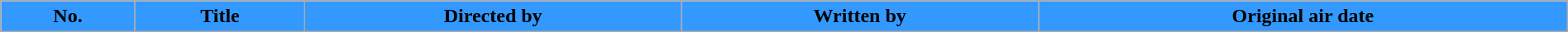<table class="wikitable plainrowheaders" style="width:100%; background:#fff;">
<tr>
<th style="background:#39f;">No.</th>
<th style="background:#39f;">Title</th>
<th style="background:#39f;">Directed by</th>
<th style="background:#39f;">Written by</th>
<th style="background:#39f;">Original air date<br>


</th>
</tr>
</table>
